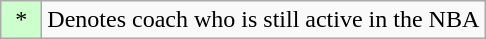<table class="wikitable">
<tr>
<td align="center" bgcolor="#CCFFCC" width="20">*</td>
<td>Denotes coach who is still active in the NBA</td>
</tr>
</table>
